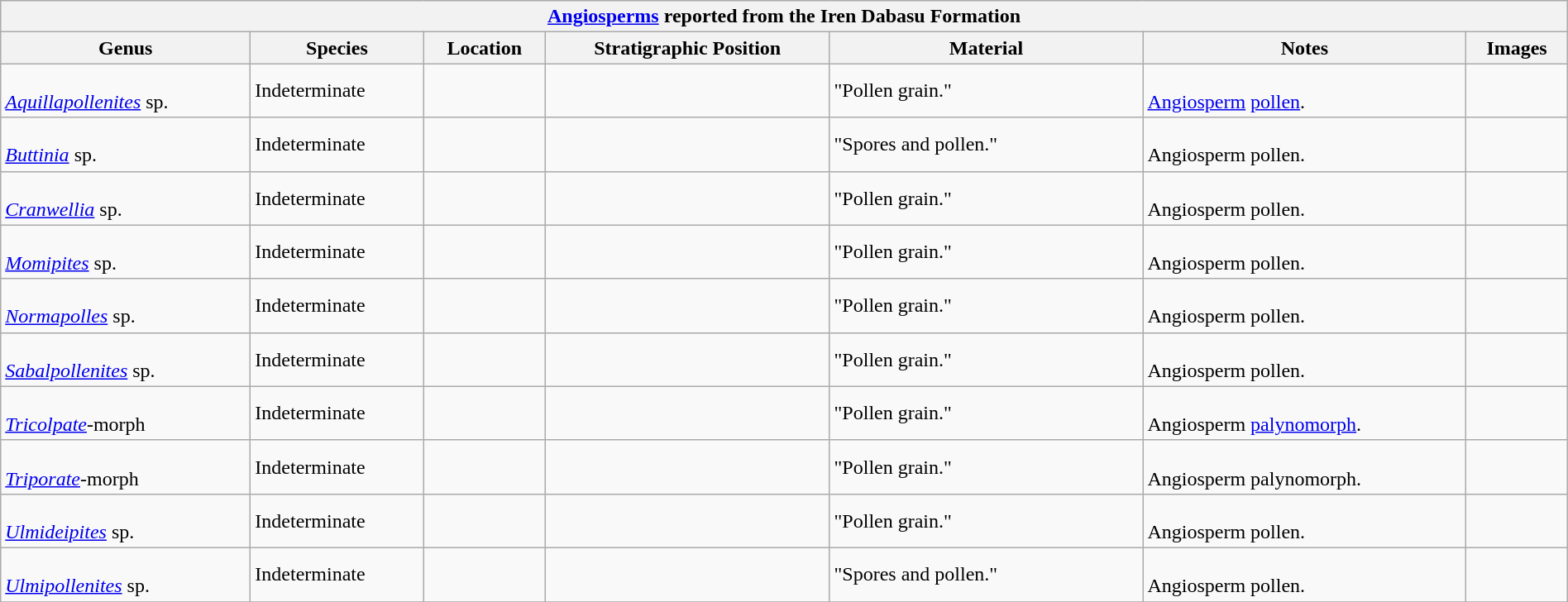<table class="wikitable" align="center" width="100%">
<tr>
<th colspan="7" align="center"><strong><a href='#'>Angiosperms</a> reported from the Iren Dabasu Formation</strong></th>
</tr>
<tr>
<th>Genus</th>
<th>Species</th>
<th>Location</th>
<th>Stratigraphic Position</th>
<th width="20%">Material</th>
<th>Notes</th>
<th>Images</th>
</tr>
<tr>
<td><br><em><a href='#'>Aquillapollenites</a></em> sp.</td>
<td>Indeterminate</td>
<td></td>
<td></td>
<td>"Pollen grain."</td>
<td><br><a href='#'>Angiosperm</a> <a href='#'>pollen</a>.</td>
<td></td>
</tr>
<tr>
<td><br><em><a href='#'>Buttinia</a></em> sp.</td>
<td>Indeterminate</td>
<td></td>
<td></td>
<td>"Spores and pollen."</td>
<td><br>Angiosperm pollen.</td>
<td></td>
</tr>
<tr>
<td><br><em><a href='#'>Cranwellia</a></em> sp.</td>
<td>Indeterminate</td>
<td></td>
<td></td>
<td>"Pollen grain."</td>
<td><br>Angiosperm pollen.</td>
<td></td>
</tr>
<tr>
<td><br><em><a href='#'>Momipites</a></em> sp.</td>
<td>Indeterminate</td>
<td></td>
<td></td>
<td>"Pollen grain."</td>
<td><br>Angiosperm pollen.</td>
<td></td>
</tr>
<tr>
<td><br><em><a href='#'>Normapolles</a></em> sp.</td>
<td>Indeterminate</td>
<td></td>
<td></td>
<td>"Pollen grain."</td>
<td><br>Angiosperm pollen.</td>
<td></td>
</tr>
<tr>
<td><br><em><a href='#'>Sabalpollenites</a></em> sp.</td>
<td>Indeterminate</td>
<td></td>
<td></td>
<td>"Pollen grain."</td>
<td><br>Angiosperm pollen.</td>
<td></td>
</tr>
<tr>
<td><br><em><a href='#'>Tricolpate</a></em>-morph</td>
<td>Indeterminate</td>
<td></td>
<td></td>
<td>"Pollen grain."</td>
<td><br>Angiosperm <a href='#'>palynomorph</a>.</td>
<td></td>
</tr>
<tr>
<td><br><em><a href='#'>Triporate</a></em>-morph</td>
<td>Indeterminate</td>
<td></td>
<td></td>
<td>"Pollen grain."</td>
<td><br>Angiosperm palynomorph.</td>
<td></td>
</tr>
<tr>
<td><br><em><a href='#'>Ulmideipites</a></em> sp.</td>
<td>Indeterminate</td>
<td></td>
<td></td>
<td>"Pollen grain."</td>
<td><br>Angiosperm pollen.</td>
<td></td>
</tr>
<tr>
<td><br><em><a href='#'>Ulmipollenites</a></em> sp.</td>
<td>Indeterminate</td>
<td></td>
<td></td>
<td>"Spores and pollen."</td>
<td><br>Angiosperm pollen.</td>
<td></td>
</tr>
<tr>
</tr>
</table>
